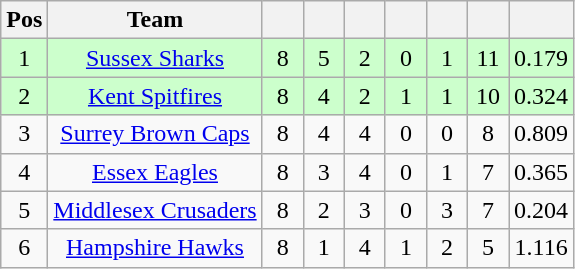<table class="wikitable sortable">
<tr>
<th>Pos</th>
<th>Team</th>
<th width=20></th>
<th width=20></th>
<th width=20></th>
<th width=20></th>
<th width=20></th>
<th width=20></th>
<th width=20></th>
</tr>
<tr style="text-align:center; background:#cfc;">
<td>1</td>
<td><a href='#'>Sussex Sharks</a></td>
<td>8</td>
<td>5</td>
<td>2</td>
<td>0</td>
<td>1</td>
<td>11</td>
<td>0.179</td>
</tr>
<tr style="text-align:center; background:#cfc;">
<td>2</td>
<td><a href='#'>Kent Spitfires</a></td>
<td>8</td>
<td>4</td>
<td>2</td>
<td>1</td>
<td>1</td>
<td>10</td>
<td>0.324</td>
</tr>
<tr style="text-align:center;">
<td>3</td>
<td><a href='#'>Surrey Brown Caps</a></td>
<td>8</td>
<td>4</td>
<td>4</td>
<td>0</td>
<td>0</td>
<td>8</td>
<td>0.809</td>
</tr>
<tr style="text-align:center;">
<td>4</td>
<td><a href='#'>Essex Eagles</a></td>
<td>8</td>
<td>3</td>
<td>4</td>
<td>0</td>
<td>1</td>
<td>7</td>
<td>0.365</td>
</tr>
<tr style="text-align:center;">
<td>5</td>
<td><a href='#'>Middlesex Crusaders</a></td>
<td>8</td>
<td>2</td>
<td>3</td>
<td>0</td>
<td>3</td>
<td>7</td>
<td>0.204</td>
</tr>
<tr style="text-align:center;">
<td>6</td>
<td><a href='#'>Hampshire Hawks</a></td>
<td>8</td>
<td>1</td>
<td>4</td>
<td>1</td>
<td>2</td>
<td>5</td>
<td>1.116</td>
</tr>
</table>
